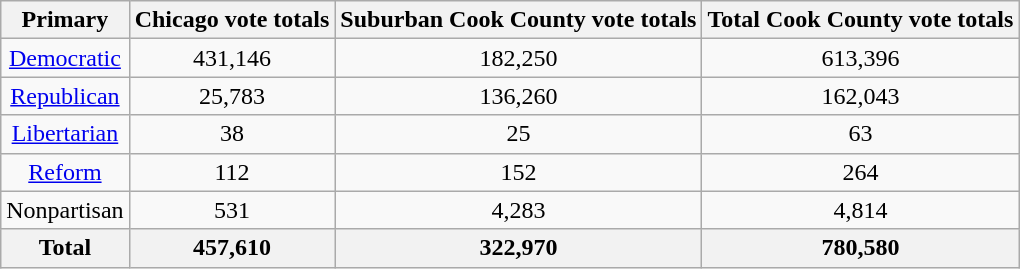<table class="wikitable" style="text-align: center">
<tr>
<th>Primary</th>
<th>Chicago vote totals</th>
<th>Suburban Cook County vote totals</th>
<th>Total Cook County vote totals</th>
</tr>
<tr>
<td><a href='#'>Democratic</a></td>
<td>431,146</td>
<td>182,250</td>
<td>613,396</td>
</tr>
<tr>
<td><a href='#'>Republican</a></td>
<td>25,783</td>
<td>136,260</td>
<td>162,043</td>
</tr>
<tr>
<td><a href='#'>Libertarian</a></td>
<td>38</td>
<td>25</td>
<td>63</td>
</tr>
<tr>
<td><a href='#'>Reform</a></td>
<td>112</td>
<td>152</td>
<td>264</td>
</tr>
<tr>
<td>Nonpartisan</td>
<td>531</td>
<td>4,283</td>
<td>4,814</td>
</tr>
<tr>
<th>Total</th>
<th>457,610</th>
<th>322,970</th>
<th>780,580</th>
</tr>
</table>
